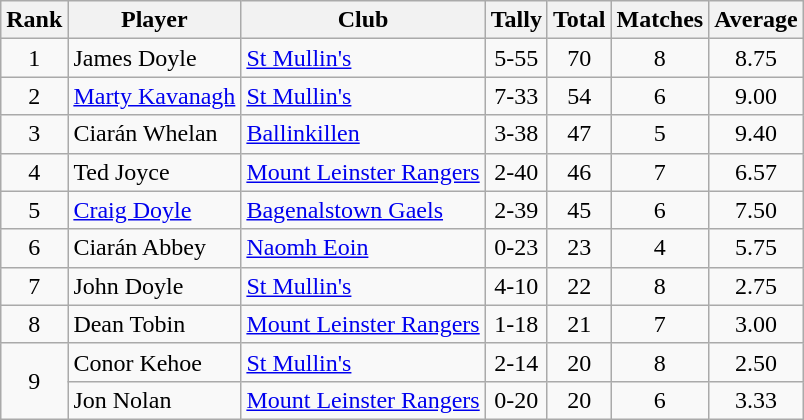<table class="wikitable">
<tr>
<th>Rank</th>
<th>Player</th>
<th>Club</th>
<th>Tally</th>
<th>Total</th>
<th>Matches</th>
<th>Average</th>
</tr>
<tr>
<td rowspan=1 align=center>1</td>
<td>James Doyle</td>
<td><a href='#'>St Mullin's</a></td>
<td align=center>5-55</td>
<td align=center>70</td>
<td align=center>8</td>
<td align=center>8.75</td>
</tr>
<tr>
<td rowspan=1 align=center>2</td>
<td><a href='#'>Marty Kavanagh</a></td>
<td><a href='#'>St Mullin's</a></td>
<td align=center>7-33</td>
<td align=center>54</td>
<td align=center>6</td>
<td align=center>9.00</td>
</tr>
<tr>
<td rowspan=1 align=center>3</td>
<td>Ciarán Whelan</td>
<td><a href='#'>Ballinkillen</a></td>
<td align=center>3-38</td>
<td align=center>47</td>
<td align=center>5</td>
<td align=center>9.40</td>
</tr>
<tr>
<td rowspan=1 align=center>4</td>
<td>Ted Joyce</td>
<td><a href='#'>Mount Leinster Rangers</a></td>
<td align=center>2-40</td>
<td align=center>46</td>
<td align=center>7</td>
<td align=center>6.57</td>
</tr>
<tr>
<td rowspan=1 align=center>5</td>
<td><a href='#'>Craig Doyle</a></td>
<td><a href='#'>Bagenalstown Gaels</a></td>
<td align=center>2-39</td>
<td align=center>45</td>
<td align=center>6</td>
<td align=center>7.50</td>
</tr>
<tr>
<td rowspan=1 align=center>6</td>
<td>Ciarán Abbey</td>
<td><a href='#'>Naomh Eoin</a></td>
<td align=center>0-23</td>
<td align=center>23</td>
<td align=center>4</td>
<td align=center>5.75</td>
</tr>
<tr>
<td rowspan=1 align=center>7</td>
<td>John Doyle</td>
<td><a href='#'>St Mullin's</a></td>
<td align=center>4-10</td>
<td align=center>22</td>
<td align=center>8</td>
<td align=center>2.75</td>
</tr>
<tr>
<td rowspan=1 align=center>8</td>
<td>Dean Tobin</td>
<td><a href='#'>Mount Leinster Rangers</a></td>
<td align=center>1-18</td>
<td align=center>21</td>
<td align=center>7</td>
<td align=center>3.00</td>
</tr>
<tr>
<td rowspan=2 align=center>9</td>
<td>Conor Kehoe</td>
<td><a href='#'>St Mullin's</a></td>
<td align=center>2-14</td>
<td align=center>20</td>
<td align=center>8</td>
<td align=center>2.50</td>
</tr>
<tr>
<td>Jon Nolan</td>
<td><a href='#'>Mount Leinster Rangers</a></td>
<td align=center>0-20</td>
<td align=center>20</td>
<td align=center>6</td>
<td align=center>3.33</td>
</tr>
</table>
